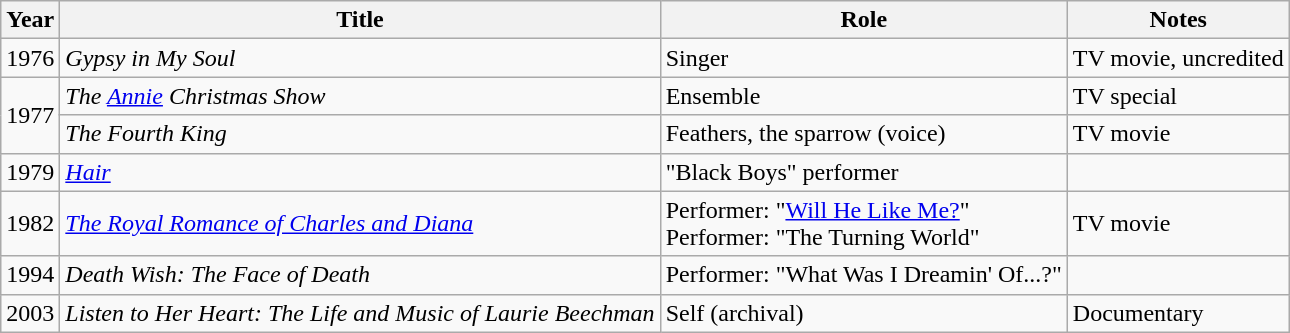<table class="wikitable">
<tr>
<th>Year</th>
<th>Title</th>
<th>Role</th>
<th>Notes</th>
</tr>
<tr>
<td>1976</td>
<td><em>Gypsy in My Soul</em></td>
<td>Singer</td>
<td>TV movie, uncredited</td>
</tr>
<tr>
<td rowspan="2">1977</td>
<td><em>The <a href='#'>Annie</a> Christmas Show</em></td>
<td>Ensemble</td>
<td>TV special</td>
</tr>
<tr>
<td><em>The Fourth King</em></td>
<td>Feathers, the sparrow (voice)</td>
<td>TV movie</td>
</tr>
<tr>
<td>1979</td>
<td><a href='#'><em>Hair</em></a></td>
<td>"Black Boys" performer</td>
<td></td>
</tr>
<tr>
<td>1982</td>
<td><em><a href='#'>The Royal Romance of Charles and Diana</a></em></td>
<td>Performer: "<a href='#'>Will He Like Me?</a>"<br>Performer: "The Turning World"</td>
<td>TV movie</td>
</tr>
<tr>
<td>1994</td>
<td><em>Death Wish: The Face of Death</em></td>
<td>Performer: "What Was I Dreamin' Of...?"</td>
<td></td>
</tr>
<tr>
<td>2003</td>
<td><em>Listen to Her Heart: The Life and Music of Laurie Beechman</em></td>
<td>Self (archival)</td>
<td>Documentary</td>
</tr>
</table>
